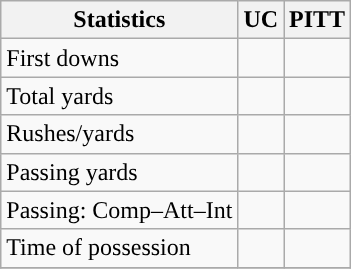<table class="wikitable" style="float: left;">
<tr>
<th>Statistics</th>
<th>UC</th>
<th>PITT</th>
</tr>
<tr>
<td>First downs</td>
<td></td>
<td></td>
</tr>
<tr>
<td>Total yards</td>
<td></td>
<td></td>
</tr>
<tr>
<td>Rushes/yards</td>
<td></td>
<td></td>
</tr>
<tr>
<td>Passing yards</td>
<td></td>
<td></td>
</tr>
<tr>
<td>Passing: Comp–Att–Int</td>
<td></td>
<td></td>
</tr>
<tr>
<td>Time of possession</td>
<td></td>
<td></td>
</tr>
<tr>
</tr>
</table>
